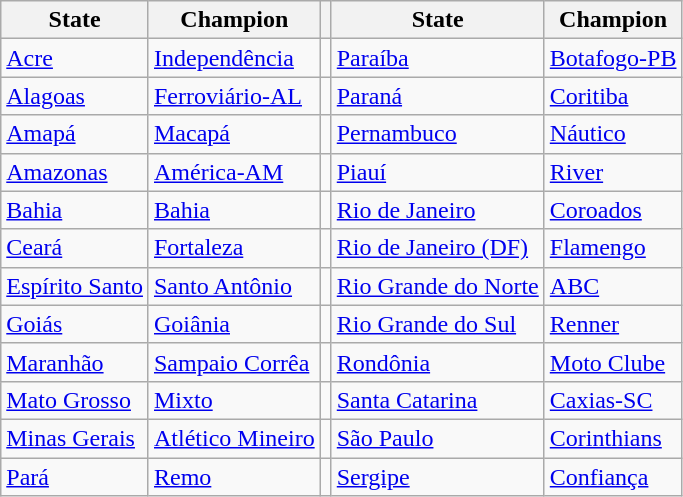<table class="wikitable">
<tr>
<th>State</th>
<th>Champion</th>
<th></th>
<th>State</th>
<th>Champion</th>
</tr>
<tr>
<td><a href='#'>Acre</a></td>
<td><a href='#'>Independência</a></td>
<td></td>
<td><a href='#'>Paraíba</a></td>
<td><a href='#'>Botafogo-PB</a></td>
</tr>
<tr>
<td><a href='#'>Alagoas</a></td>
<td><a href='#'>Ferroviário-AL</a></td>
<td></td>
<td><a href='#'>Paraná</a></td>
<td><a href='#'>Coritiba</a></td>
</tr>
<tr>
<td><a href='#'>Amapá</a></td>
<td><a href='#'>Macapá</a></td>
<td></td>
<td><a href='#'>Pernambuco</a></td>
<td><a href='#'>Náutico</a></td>
</tr>
<tr>
<td><a href='#'>Amazonas</a></td>
<td><a href='#'>América-AM</a></td>
<td></td>
<td><a href='#'>Piauí</a></td>
<td><a href='#'>River</a></td>
</tr>
<tr>
<td><a href='#'>Bahia</a></td>
<td><a href='#'>Bahia</a></td>
<td></td>
<td><a href='#'>Rio de Janeiro</a></td>
<td><a href='#'>Coroados</a></td>
</tr>
<tr>
<td><a href='#'>Ceará</a></td>
<td><a href='#'>Fortaleza</a></td>
<td></td>
<td><a href='#'>Rio de Janeiro (DF)</a></td>
<td><a href='#'>Flamengo</a></td>
</tr>
<tr>
<td><a href='#'>Espírito Santo</a></td>
<td><a href='#'>Santo Antônio</a></td>
<td></td>
<td><a href='#'>Rio Grande do Norte</a></td>
<td><a href='#'>ABC</a></td>
</tr>
<tr>
<td><a href='#'>Goiás</a></td>
<td><a href='#'>Goiânia</a></td>
<td></td>
<td><a href='#'>Rio Grande do Sul</a></td>
<td><a href='#'>Renner</a></td>
</tr>
<tr>
<td><a href='#'>Maranhão</a></td>
<td><a href='#'>Sampaio Corrêa</a></td>
<td></td>
<td><a href='#'>Rondônia</a></td>
<td><a href='#'>Moto Clube</a></td>
</tr>
<tr>
<td><a href='#'>Mato Grosso</a></td>
<td><a href='#'>Mixto</a></td>
<td></td>
<td><a href='#'>Santa Catarina</a></td>
<td><a href='#'>Caxias-SC</a></td>
</tr>
<tr>
<td><a href='#'>Minas Gerais</a></td>
<td><a href='#'>Atlético Mineiro</a></td>
<td></td>
<td><a href='#'>São Paulo</a></td>
<td><a href='#'>Corinthians</a></td>
</tr>
<tr>
<td><a href='#'>Pará</a></td>
<td><a href='#'>Remo</a></td>
<td></td>
<td><a href='#'>Sergipe</a></td>
<td><a href='#'>Confiança</a></td>
</tr>
</table>
